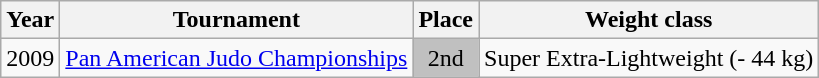<table class=wikitable>
<tr>
<th>Year</th>
<th>Tournament</th>
<th>Place</th>
<th>Weight class</th>
</tr>
<tr>
<td>2009</td>
<td><a href='#'>Pan American Judo Championships</a></td>
<td bgcolor="silver" align="center">2nd</td>
<td>Super Extra-Lightweight (- 44 kg)</td>
</tr>
</table>
